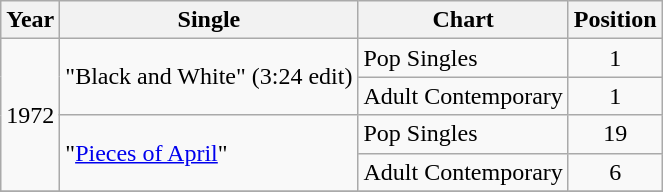<table class="wikitable">
<tr>
<th>Year</th>
<th>Single</th>
<th>Chart</th>
<th>Position</th>
</tr>
<tr>
<td rowspan="4">1972</td>
<td rowspan="2">"Black and White" (3:24 edit)</td>
<td>Pop Singles</td>
<td align="center">1</td>
</tr>
<tr>
<td>Adult Contemporary</td>
<td align="center">1</td>
</tr>
<tr>
<td rowspan="2">"<a href='#'>Pieces of April</a>"</td>
<td>Pop Singles</td>
<td align="center">19</td>
</tr>
<tr>
<td>Adult Contemporary</td>
<td align="center">6</td>
</tr>
<tr>
</tr>
</table>
